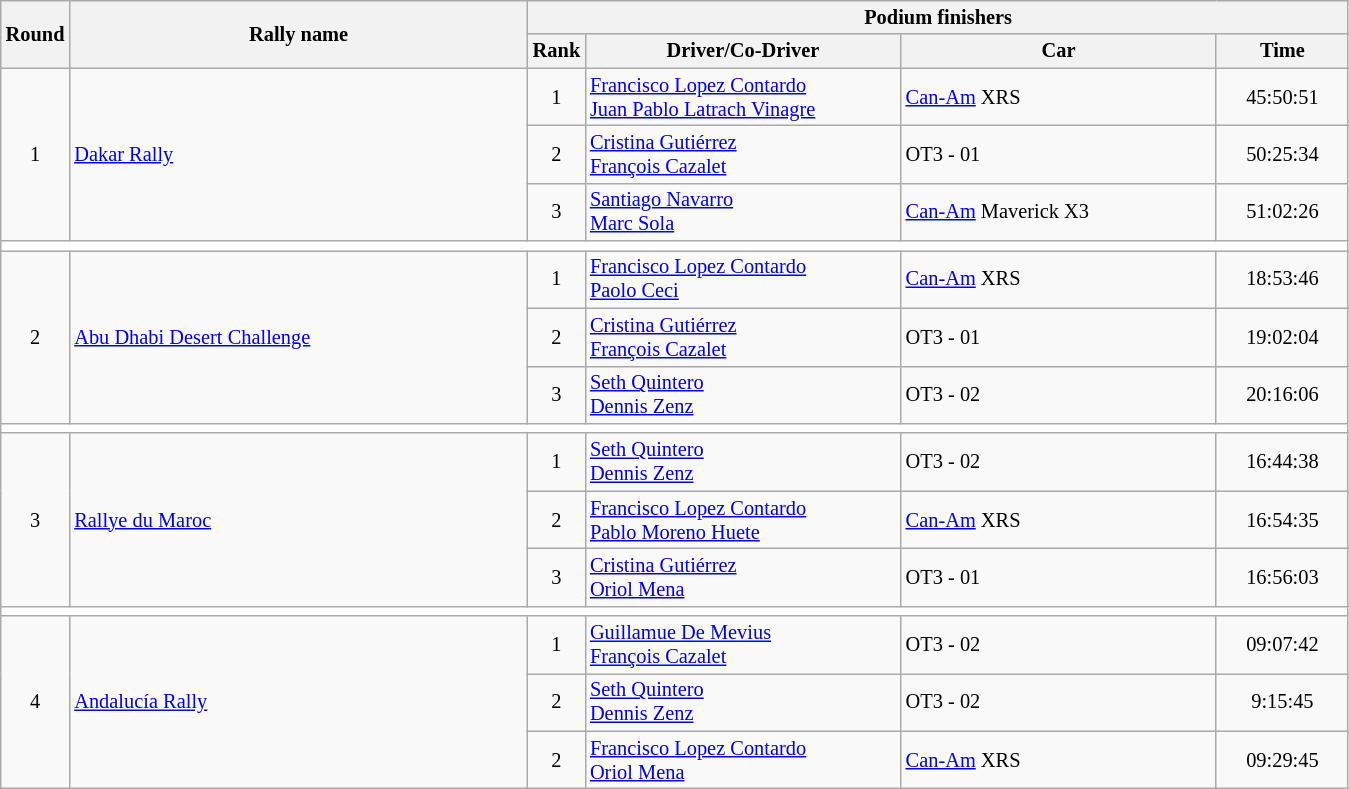<table class="wikitable" style="font-size:85%;">
<tr>
<th rowspan=2>Round</th>
<th style="width:22em" rowspan=2>Rally name</th>
<th colspan=4>Podium finishers</th>
</tr>
<tr>
<th>Rank</th>
<th style="width:15em">Driver/Co-Driver</th>
<th style="width:15em">Car</th>
<th style="width:6em">Time</th>
</tr>
<tr>
<td rowspan=3 align=center>1</td>
<td rowspan=3> <a href='#'>Dakar Rally</a></td>
<td align=center>1</td>
<td> <a href='#'>Francisco Lopez Contardo</a> <br> <a href='#'>Juan Pablo Latrach Vinagre</a></td>
<td><a href='#'>Can-Am</a> XRS</td>
<td align=center>45:50:51</td>
</tr>
<tr>
<td align=center>2</td>
<td> <a href='#'>Cristina Gutiérrez</a> <br> <a href='#'>François Cazalet</a></td>
<td>OT3 - 01</td>
<td align=center>50:25:34</td>
</tr>
<tr>
<td align=center>3</td>
<td> <a href='#'>Santiago Navarro</a> <br> <a href='#'>Marc Sola</a></td>
<td><a href='#'>Can-Am</a> Maverick X3</td>
<td align=center>51:02:26</td>
</tr>
<tr style="background:white;">
<td colspan=6></td>
</tr>
<tr>
<td rowspan=3 align=center>2</td>
<td rowspan=3> <a href='#'>Abu Dhabi Desert Challenge</a></td>
<td align=center>1</td>
<td> <a href='#'>Francisco Lopez Contardo</a> <br> <a href='#'>Paolo Ceci</a></td>
<td><a href='#'>Can-Am</a> XRS</td>
<td align=center>18:53:46</td>
</tr>
<tr>
<td align=center>2</td>
<td> <a href='#'>Cristina Gutiérrez</a> <br> <a href='#'>François Cazalet</a></td>
<td>OT3 - 01</td>
<td align=center>19:02:04</td>
</tr>
<tr>
<td align=center>3</td>
<td> <a href='#'>Seth Quintero</a> <br> <a href='#'>Dennis Zenz</a></td>
<td>OT3 - 02</td>
<td align=center>20:16:06</td>
</tr>
<tr style="background:white;">
<td colspan=6></td>
</tr>
<tr>
<td rowspan=3 align=center>3</td>
<td rowspan=3> <a href='#'>Rallye du Maroc</a></td>
<td align=center>1</td>
<td> <a href='#'>Seth Quintero</a> <br> <a href='#'>Dennis Zenz</a></td>
<td>OT3 - 02</td>
<td align=center>16:44:38</td>
</tr>
<tr>
<td align=center>2</td>
<td> <a href='#'>Francisco Lopez Contardo</a> <br> <a href='#'>Pablo Moreno Huete</a></td>
<td><a href='#'>Can-Am</a> XRS</td>
<td align=center>16:54:35</td>
</tr>
<tr>
<td align=center>3</td>
<td> <a href='#'>Cristina Gutiérrez</a> <br> <a href='#'>Oriol Mena</a></td>
<td>OT3 - 01</td>
<td align=center>16:56:03</td>
</tr>
<tr style="background:white;">
<td colspan=6></td>
</tr>
<tr>
<td rowspan="3" align="center">4</td>
<td rowspan="3"> <a href='#'>Andalucía Rally</a></td>
<td align=center>1</td>
<td> <a href='#'>Guillamue De Mevius</a> <br> <a href='#'>François Cazalet</a></td>
<td>OT3 - 02</td>
<td align=center>09:07:42</td>
</tr>
<tr>
<td align=center>2</td>
<td> <a href='#'>Seth Quintero</a> <br> <a href='#'>Dennis Zenz</a></td>
<td>OT3 - 02</td>
<td align=center>9:15:45</td>
</tr>
<tr>
<td align=center>2</td>
<td> <a href='#'>Francisco Lopez Contardo</a> <br> <a href='#'>Oriol Mena</a></td>
<td><a href='#'>Can-Am</a> XRS</td>
<td align=center>09:29:45</td>
</tr>
</table>
